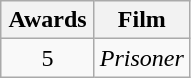<table class="wikitable plainrowheaders" rowspan=2 style="text-align: center;" border="2" background: #f6e39c;>
<tr>
<th scope="col" style="width:55px;">Awards</th>
<th scope="col" style="text-align:center;">Film</th>
</tr>
<tr>
<td>5</td>
<td><em>Prisoner</em></td>
</tr>
</table>
